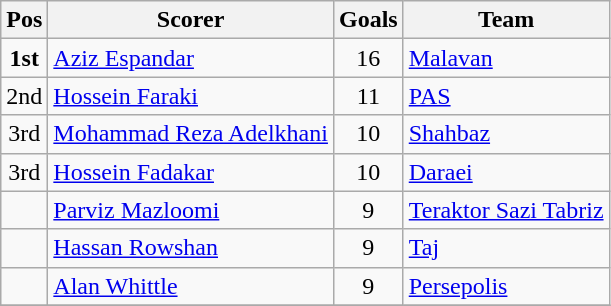<table class="wikitable">
<tr>
<th>Pos</th>
<th>Scorer</th>
<th>Goals</th>
<th>Team</th>
</tr>
<tr>
<td align=center><strong>1st</strong></td>
<td> <a href='#'>Aziz Espandar</a></td>
<td align=center>16</td>
<td><a href='#'>Malavan</a></td>
</tr>
<tr>
<td align=center>2nd</td>
<td> <a href='#'>Hossein Faraki</a></td>
<td align=center>11</td>
<td><a href='#'>PAS</a></td>
</tr>
<tr>
<td align=center>3rd</td>
<td> <a href='#'>Mohammad Reza Adelkhani</a></td>
<td align=center>10</td>
<td><a href='#'>Shahbaz</a></td>
</tr>
<tr>
<td align=center>3rd</td>
<td> <a href='#'>Hossein Fadakar</a></td>
<td align=center>10</td>
<td><a href='#'>Daraei</a></td>
</tr>
<tr>
<td></td>
<td> <a href='#'>Parviz Mazloomi</a></td>
<td align=center>9</td>
<td><a href='#'>Teraktor Sazi Tabriz</a></td>
</tr>
<tr>
<td></td>
<td> <a href='#'>Hassan Rowshan</a></td>
<td align=center>9</td>
<td><a href='#'>Taj</a></td>
</tr>
<tr>
<td></td>
<td> <a href='#'>Alan Whittle</a></td>
<td align=center>9</td>
<td><a href='#'>Persepolis</a></td>
</tr>
<tr>
</tr>
</table>
